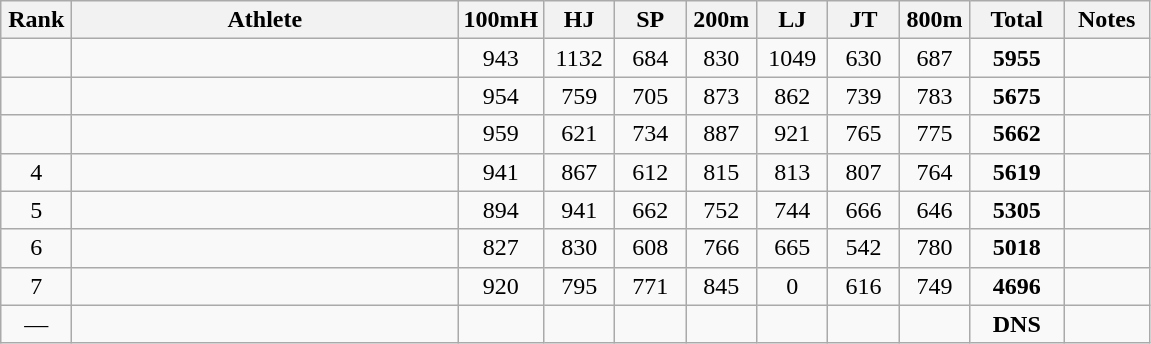<table class=wikitable style="text-align:center">
<tr>
<th width=40>Rank</th>
<th width=250>Athlete</th>
<th width=40>100mH</th>
<th width=40>HJ</th>
<th width=40>SP</th>
<th width=40>200m</th>
<th width=40>LJ</th>
<th width=40>JT</th>
<th width=40>800m</th>
<th width=55>Total</th>
<th width=50>Notes</th>
</tr>
<tr>
<td></td>
<td align=left></td>
<td>943</td>
<td>1132</td>
<td>684</td>
<td>830</td>
<td>1049</td>
<td>630</td>
<td>687</td>
<td><strong>5955</strong></td>
<td></td>
</tr>
<tr>
<td></td>
<td align=left></td>
<td>954</td>
<td>759</td>
<td>705</td>
<td>873</td>
<td>862</td>
<td>739</td>
<td>783</td>
<td><strong>5675</strong></td>
<td></td>
</tr>
<tr>
<td></td>
<td align=left></td>
<td>959</td>
<td>621</td>
<td>734</td>
<td>887</td>
<td>921</td>
<td>765</td>
<td>775</td>
<td><strong>5662</strong></td>
<td></td>
</tr>
<tr>
<td>4</td>
<td align=left></td>
<td>941</td>
<td>867</td>
<td>612</td>
<td>815</td>
<td>813</td>
<td>807</td>
<td>764</td>
<td><strong>5619</strong></td>
<td></td>
</tr>
<tr>
<td>5</td>
<td align=left></td>
<td>894</td>
<td>941</td>
<td>662</td>
<td>752</td>
<td>744</td>
<td>666</td>
<td>646</td>
<td><strong>5305</strong></td>
<td></td>
</tr>
<tr>
<td>6</td>
<td align=left></td>
<td>827</td>
<td>830</td>
<td>608</td>
<td>766</td>
<td>665</td>
<td>542</td>
<td>780</td>
<td><strong>5018</strong></td>
<td></td>
</tr>
<tr>
<td>7</td>
<td align=left></td>
<td>920</td>
<td>795</td>
<td>771</td>
<td>845</td>
<td>0</td>
<td>616</td>
<td>749</td>
<td><strong>4696</strong></td>
<td></td>
</tr>
<tr>
<td>—</td>
<td align=left></td>
<td></td>
<td></td>
<td></td>
<td></td>
<td></td>
<td></td>
<td></td>
<td><strong>DNS</strong></td>
<td></td>
</tr>
</table>
